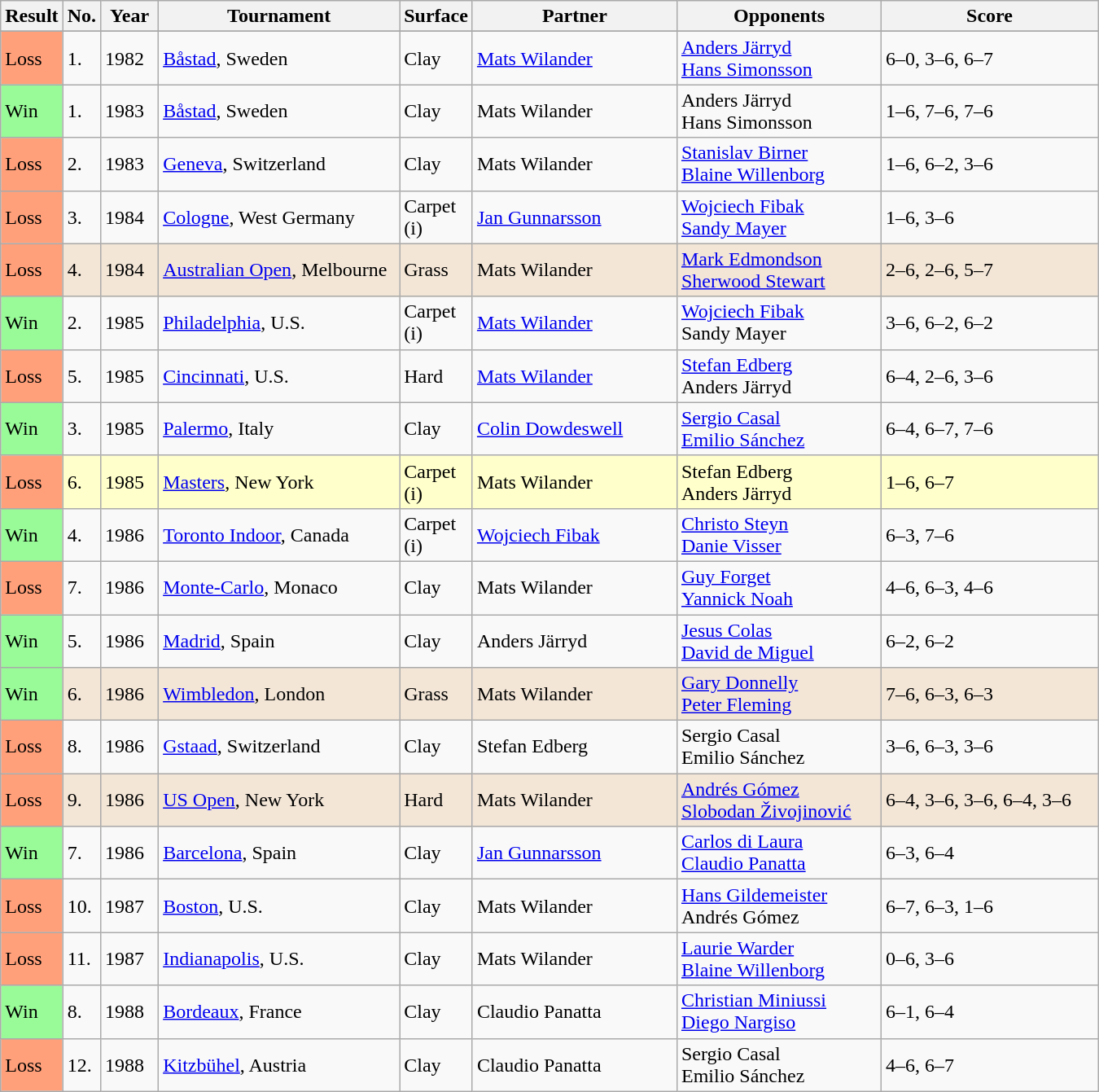<table class="sortable wikitable">
<tr>
<th style="width:35px">Result</th>
<th style="width:20px" class="unsortable">No.</th>
<th style="width:40px">Year</th>
<th style="width:190px">Tournament</th>
<th style="width:50px">Surface</th>
<th style="width:160px">Partner</th>
<th style="width:160px">Opponents</th>
<th style="width:170px" class="unsortable">Score</th>
</tr>
<tr>
</tr>
<tr>
<td style="background:#ffa07a;">Loss</td>
<td>1.</td>
<td>1982</td>
<td><a href='#'>Båstad</a>, Sweden</td>
<td>Clay</td>
<td> <a href='#'>Mats Wilander</a></td>
<td> <a href='#'>Anders Järryd</a> <br>  <a href='#'>Hans Simonsson</a></td>
<td>6–0, 3–6, 6–7</td>
</tr>
<tr>
<td style="background:#98fb98;">Win</td>
<td>1.</td>
<td>1983</td>
<td><a href='#'>Båstad</a>, Sweden</td>
<td>Clay</td>
<td> Mats Wilander</td>
<td> Anders Järryd <br>  Hans Simonsson</td>
<td>1–6, 7–6, 7–6</td>
</tr>
<tr>
<td style="background:#ffa07a;">Loss</td>
<td>2.</td>
<td>1983</td>
<td><a href='#'>Geneva</a>, Switzerland</td>
<td>Clay</td>
<td> Mats Wilander</td>
<td> <a href='#'>Stanislav Birner</a> <br>  <a href='#'>Blaine Willenborg</a></td>
<td>1–6, 6–2, 3–6</td>
</tr>
<tr>
<td style="background:#ffa07a;">Loss</td>
<td>3.</td>
<td>1984</td>
<td><a href='#'>Cologne</a>, West Germany</td>
<td>Carpet (i)</td>
<td> <a href='#'>Jan Gunnarsson</a></td>
<td> <a href='#'>Wojciech Fibak</a> <br>  <a href='#'>Sandy Mayer</a></td>
<td>1–6, 3–6</td>
</tr>
<tr bgcolor="#f3e6d7">
<td style="background:#ffa07a;">Loss</td>
<td>4.</td>
<td>1984</td>
<td><a href='#'>Australian Open</a>, Melbourne</td>
<td>Grass</td>
<td> Mats Wilander</td>
<td> <a href='#'>Mark Edmondson</a> <br>  <a href='#'>Sherwood Stewart</a></td>
<td>2–6, 2–6, 5–7</td>
</tr>
<tr>
<td style="background:#98fb98;">Win</td>
<td>2.</td>
<td>1985</td>
<td><a href='#'>Philadelphia</a>, U.S.</td>
<td>Carpet (i)</td>
<td> <a href='#'>Mats Wilander</a></td>
<td> <a href='#'>Wojciech Fibak</a> <br>  Sandy Mayer</td>
<td>3–6, 6–2, 6–2</td>
</tr>
<tr>
<td style="background:#ffa07a;">Loss</td>
<td>5.</td>
<td>1985</td>
<td><a href='#'>Cincinnati</a>, U.S.</td>
<td>Hard</td>
<td> <a href='#'>Mats Wilander</a></td>
<td> <a href='#'>Stefan Edberg</a> <br>  Anders Järryd</td>
<td>6–4, 2–6, 3–6</td>
</tr>
<tr>
<td style="background:#98fb98;">Win</td>
<td>3.</td>
<td>1985</td>
<td><a href='#'>Palermo</a>, Italy</td>
<td>Clay</td>
<td> <a href='#'>Colin Dowdeswell</a></td>
<td> <a href='#'>Sergio Casal</a> <br>  <a href='#'>Emilio Sánchez</a></td>
<td>6–4, 6–7, 7–6</td>
</tr>
<tr bgcolor="ffffcc">
<td style="background:#ffa07a;">Loss</td>
<td>6.</td>
<td>1985</td>
<td><a href='#'>Masters</a>, New York</td>
<td>Carpet (i)</td>
<td> Mats Wilander</td>
<td> Stefan Edberg <br>  Anders Järryd</td>
<td>1–6, 6–7</td>
</tr>
<tr>
<td style="background:#98fb98;">Win</td>
<td>4.</td>
<td>1986</td>
<td><a href='#'>Toronto Indoor</a>, Canada</td>
<td>Carpet (i)</td>
<td> <a href='#'>Wojciech Fibak</a></td>
<td> <a href='#'>Christo Steyn</a> <br>  <a href='#'>Danie Visser</a></td>
<td>6–3, 7–6</td>
</tr>
<tr>
<td style="background:#ffa07a;">Loss</td>
<td>7.</td>
<td>1986</td>
<td><a href='#'>Monte-Carlo</a>, Monaco</td>
<td>Clay</td>
<td> Mats Wilander</td>
<td> <a href='#'>Guy Forget</a> <br>  <a href='#'>Yannick Noah</a></td>
<td>4–6, 6–3, 4–6</td>
</tr>
<tr>
<td style="background:#98fb98;">Win</td>
<td>5.</td>
<td>1986</td>
<td><a href='#'>Madrid</a>, Spain</td>
<td>Clay</td>
<td> Anders Järryd</td>
<td> <a href='#'>Jesus Colas</a> <br>  <a href='#'>David de Miguel</a></td>
<td>6–2, 6–2</td>
</tr>
<tr bgcolor="#f3e6d7">
<td style="background:#98fb98;">Win</td>
<td>6.</td>
<td>1986</td>
<td><a href='#'>Wimbledon</a>, London</td>
<td>Grass</td>
<td> Mats Wilander</td>
<td> <a href='#'>Gary Donnelly</a> <br>  <a href='#'>Peter Fleming</a></td>
<td>7–6, 6–3, 6–3</td>
</tr>
<tr>
<td style="background:#ffa07a;">Loss</td>
<td>8.</td>
<td>1986</td>
<td><a href='#'>Gstaad</a>, Switzerland</td>
<td>Clay</td>
<td> Stefan Edberg</td>
<td> Sergio Casal <br>  Emilio Sánchez</td>
<td>3–6, 6–3, 3–6</td>
</tr>
<tr bgcolor="#f3e6d7">
<td style="background:#ffa07a;">Loss</td>
<td>9.</td>
<td>1986</td>
<td><a href='#'>US Open</a>, New York</td>
<td>Hard</td>
<td> Mats Wilander</td>
<td> <a href='#'>Andrés Gómez</a> <br>  <a href='#'>Slobodan Živojinović</a></td>
<td>6–4, 3–6, 3–6, 6–4, 3–6</td>
</tr>
<tr>
<td style="background:#98fb98;">Win</td>
<td>7.</td>
<td>1986</td>
<td><a href='#'>Barcelona</a>, Spain</td>
<td>Clay</td>
<td> <a href='#'>Jan Gunnarsson</a></td>
<td> <a href='#'>Carlos di Laura</a> <br>  <a href='#'>Claudio Panatta</a></td>
<td>6–3, 6–4</td>
</tr>
<tr>
<td style="background:#ffa07a;">Loss</td>
<td>10.</td>
<td>1987</td>
<td><a href='#'>Boston</a>, U.S.</td>
<td>Clay</td>
<td> Mats Wilander</td>
<td> <a href='#'>Hans Gildemeister</a> <br>  Andrés Gómez</td>
<td>6–7, 6–3, 1–6</td>
</tr>
<tr>
<td style="background:#ffa07a;">Loss</td>
<td>11.</td>
<td>1987</td>
<td><a href='#'>Indianapolis</a>, U.S.</td>
<td>Clay</td>
<td> Mats Wilander</td>
<td> <a href='#'>Laurie Warder</a> <br>  <a href='#'>Blaine Willenborg</a></td>
<td>0–6, 3–6</td>
</tr>
<tr>
<td style="background:#98fb98;">Win</td>
<td>8.</td>
<td>1988</td>
<td><a href='#'>Bordeaux</a>, France</td>
<td>Clay</td>
<td> Claudio Panatta</td>
<td> <a href='#'>Christian Miniussi</a> <br>  <a href='#'>Diego Nargiso</a></td>
<td>6–1, 6–4</td>
</tr>
<tr>
<td style="background:#ffa07a;">Loss</td>
<td>12.</td>
<td>1988</td>
<td><a href='#'>Kitzbühel</a>, Austria</td>
<td>Clay</td>
<td> Claudio Panatta</td>
<td> Sergio Casal <br>  Emilio Sánchez</td>
<td>4–6, 6–7</td>
</tr>
</table>
